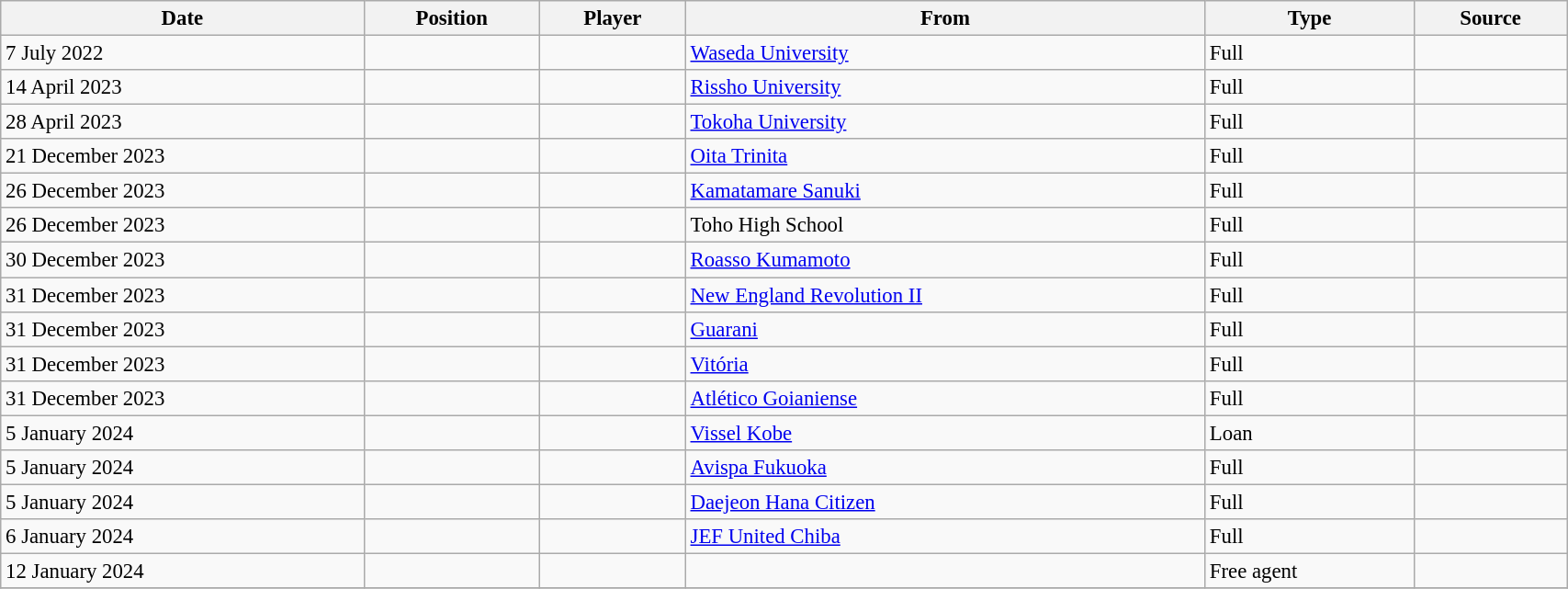<table class="wikitable sortable" style="width:90%; text-align:center; font-size:95%; text-align:left;">
<tr>
<th>Date</th>
<th>Position</th>
<th>Player</th>
<th>From</th>
<th>Type</th>
<th>Source</th>
</tr>
<tr>
<td>7 July 2022</td>
<td></td>
<td></td>
<td> <a href='#'>Waseda University</a></td>
<td>Full</td>
<td></td>
</tr>
<tr>
<td>14 April 2023</td>
<td></td>
<td></td>
<td> <a href='#'>Rissho University</a></td>
<td>Full</td>
<td></td>
</tr>
<tr>
<td>28 April 2023</td>
<td></td>
<td></td>
<td> <a href='#'>Tokoha University</a></td>
<td>Full</td>
<td></td>
</tr>
<tr>
<td>21 December 2023</td>
<td></td>
<td></td>
<td> <a href='#'>Oita Trinita</a></td>
<td>Full</td>
<td></td>
</tr>
<tr>
<td>26 December 2023</td>
<td></td>
<td></td>
<td> <a href='#'>Kamatamare Sanuki</a></td>
<td>Full</td>
<td></td>
</tr>
<tr>
<td>26 December 2023</td>
<td></td>
<td></td>
<td> Toho High School</td>
<td>Full</td>
<td></td>
</tr>
<tr>
<td>30 December 2023</td>
<td></td>
<td></td>
<td> <a href='#'>Roasso Kumamoto</a></td>
<td>Full</td>
<td></td>
</tr>
<tr>
<td>31 December 2023</td>
<td></td>
<td></td>
<td> <a href='#'>New England Revolution II</a></td>
<td>Full</td>
<td></td>
</tr>
<tr>
<td>31 December 2023</td>
<td></td>
<td></td>
<td> <a href='#'>Guarani</a></td>
<td>Full</td>
<td></td>
</tr>
<tr>
<td>31 December 2023</td>
<td></td>
<td></td>
<td> <a href='#'>Vitória</a></td>
<td>Full</td>
<td></td>
</tr>
<tr>
<td>31 December 2023</td>
<td></td>
<td></td>
<td> <a href='#'>Atlético Goianiense</a></td>
<td>Full</td>
<td></td>
</tr>
<tr>
<td>5 January 2024</td>
<td></td>
<td></td>
<td> <a href='#'>Vissel Kobe</a></td>
<td>Loan</td>
<td></td>
</tr>
<tr>
<td>5 January 2024</td>
<td></td>
<td></td>
<td> <a href='#'>Avispa Fukuoka</a></td>
<td>Full</td>
<td></td>
</tr>
<tr>
<td>5 January 2024</td>
<td></td>
<td></td>
<td> <a href='#'>Daejeon Hana Citizen</a></td>
<td>Full</td>
<td></td>
</tr>
<tr>
<td>6 January 2024</td>
<td></td>
<td></td>
<td> <a href='#'>JEF United Chiba</a></td>
<td>Full</td>
<td></td>
</tr>
<tr>
<td>12 January 2024</td>
<td></td>
<td></td>
<td></td>
<td>Free agent</td>
<td></td>
</tr>
<tr>
</tr>
</table>
